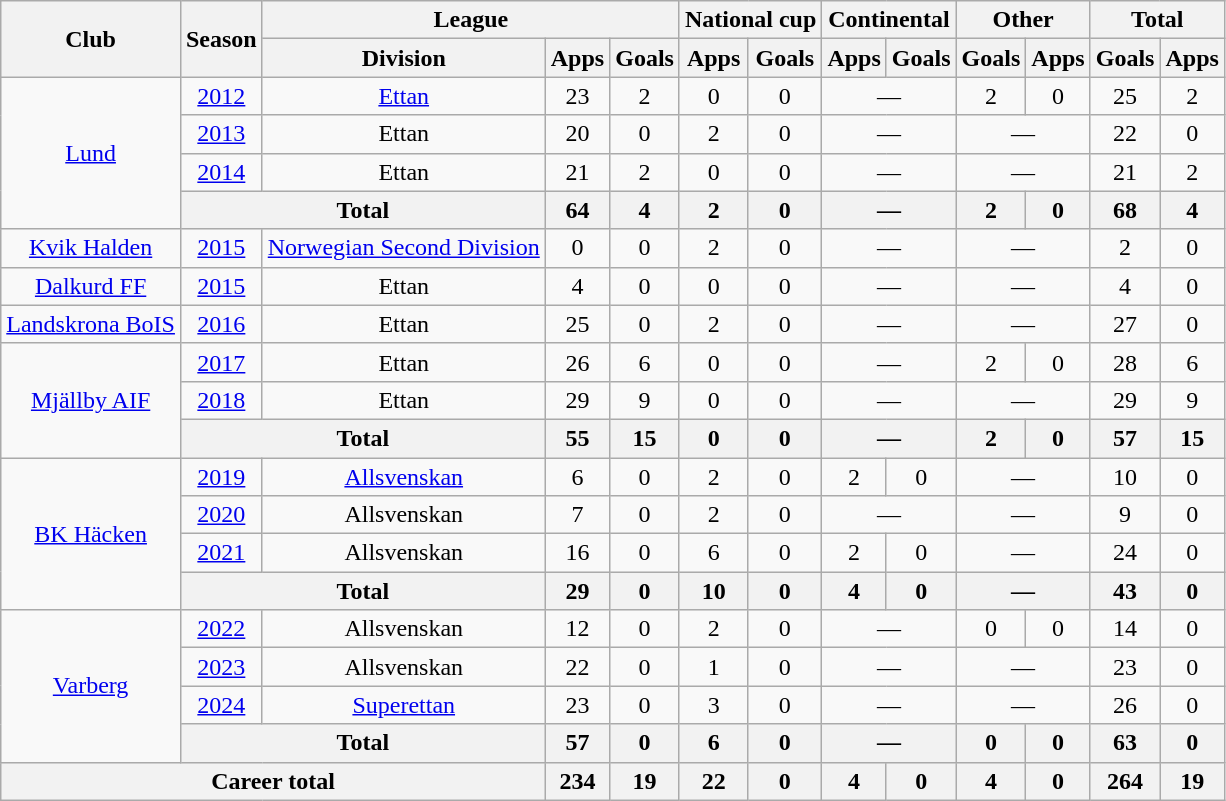<table class="wikitable" style="text-align: center;">
<tr>
<th rowspan="2">Club</th>
<th rowspan="2">Season</th>
<th colspan="3">League</th>
<th colspan="2">National cup</th>
<th colspan="2">Continental</th>
<th colspan="2">Other</th>
<th colspan="2">Total</th>
</tr>
<tr>
<th>Division</th>
<th>Apps</th>
<th>Goals</th>
<th>Apps</th>
<th>Goals</th>
<th>Apps</th>
<th>Goals</th>
<th>Goals</th>
<th>Apps</th>
<th>Goals</th>
<th>Apps</th>
</tr>
<tr>
<td rowspan="4"><a href='#'>Lund</a></td>
<td><a href='#'>2012</a></td>
<td><a href='#'>Ettan</a></td>
<td>23</td>
<td>2</td>
<td>0</td>
<td>0</td>
<td colspan="2">—</td>
<td>2</td>
<td>0</td>
<td>25</td>
<td>2</td>
</tr>
<tr>
<td><a href='#'>2013</a></td>
<td>Ettan</td>
<td>20</td>
<td>0</td>
<td>2</td>
<td>0</td>
<td colspan="2">—</td>
<td colspan="2">—</td>
<td>22</td>
<td>0</td>
</tr>
<tr>
<td><a href='#'>2014</a></td>
<td>Ettan</td>
<td>21</td>
<td>2</td>
<td>0</td>
<td>0</td>
<td colspan="2">—</td>
<td colspan="2">—</td>
<td>21</td>
<td>2</td>
</tr>
<tr>
<th colspan="2">Total</th>
<th>64</th>
<th>4</th>
<th>2</th>
<th>0</th>
<th colspan="2">—</th>
<th>2</th>
<th>0</th>
<th>68</th>
<th>4</th>
</tr>
<tr>
<td><a href='#'>Kvik Halden</a></td>
<td><a href='#'>2015</a></td>
<td><a href='#'>Norwegian Second Division</a></td>
<td>0</td>
<td>0</td>
<td>2</td>
<td>0</td>
<td colspan="2">—</td>
<td colspan="2">—</td>
<td>2</td>
<td>0</td>
</tr>
<tr>
<td><a href='#'>Dalkurd FF</a></td>
<td><a href='#'>2015</a></td>
<td>Ettan</td>
<td>4</td>
<td>0</td>
<td>0</td>
<td>0</td>
<td colspan="2">—</td>
<td colspan="2">—</td>
<td>4</td>
<td>0</td>
</tr>
<tr>
<td><a href='#'>Landskrona BoIS</a></td>
<td><a href='#'>2016</a></td>
<td>Ettan</td>
<td>25</td>
<td>0</td>
<td>2</td>
<td>0</td>
<td colspan="2">—</td>
<td colspan="2">—</td>
<td>27</td>
<td>0</td>
</tr>
<tr>
<td rowspan="3"><a href='#'>Mjällby AIF</a></td>
<td><a href='#'>2017</a></td>
<td>Ettan</td>
<td>26</td>
<td>6</td>
<td>0</td>
<td>0</td>
<td colspan="2">—</td>
<td>2</td>
<td>0</td>
<td>28</td>
<td>6</td>
</tr>
<tr>
<td><a href='#'>2018</a></td>
<td>Ettan</td>
<td>29</td>
<td>9</td>
<td>0</td>
<td>0</td>
<td colspan="2">—</td>
<td colspan="2">—</td>
<td>29</td>
<td>9</td>
</tr>
<tr>
<th colspan="2">Total</th>
<th>55</th>
<th>15</th>
<th>0</th>
<th>0</th>
<th colspan="2">—</th>
<th>2</th>
<th>0</th>
<th>57</th>
<th>15</th>
</tr>
<tr>
<td rowspan="4"><a href='#'>BK Häcken</a></td>
<td><a href='#'>2019</a></td>
<td><a href='#'>Allsvenskan</a></td>
<td>6</td>
<td>0</td>
<td>2</td>
<td>0</td>
<td>2</td>
<td>0</td>
<td colspan="2">—</td>
<td>10</td>
<td>0</td>
</tr>
<tr>
<td><a href='#'>2020</a></td>
<td>Allsvenskan</td>
<td>7</td>
<td>0</td>
<td>2</td>
<td>0</td>
<td colspan="2">—</td>
<td colspan="2">—</td>
<td>9</td>
<td>0</td>
</tr>
<tr>
<td><a href='#'>2021</a></td>
<td>Allsvenskan</td>
<td>16</td>
<td>0</td>
<td>6</td>
<td>0</td>
<td>2</td>
<td>0</td>
<td colspan="2">—</td>
<td>24</td>
<td>0</td>
</tr>
<tr>
<th colspan="2">Total</th>
<th>29</th>
<th>0</th>
<th>10</th>
<th>0</th>
<th>4</th>
<th>0</th>
<th colspan="2">—</th>
<th>43</th>
<th>0</th>
</tr>
<tr>
<td rowspan="4"><a href='#'>Varberg</a></td>
<td><a href='#'>2022</a></td>
<td>Allsvenskan</td>
<td>12</td>
<td>0</td>
<td>2</td>
<td>0</td>
<td colspan="2">—</td>
<td>0</td>
<td>0</td>
<td>14</td>
<td>0</td>
</tr>
<tr>
<td><a href='#'>2023</a></td>
<td>Allsvenskan</td>
<td>22</td>
<td>0</td>
<td>1</td>
<td>0</td>
<td colspan="2">—</td>
<td colspan="2">—</td>
<td>23</td>
<td>0</td>
</tr>
<tr>
<td><a href='#'>2024</a></td>
<td><a href='#'>Superettan</a></td>
<td>23</td>
<td>0</td>
<td>3</td>
<td>0</td>
<td colspan="2">—</td>
<td colspan="2">—</td>
<td>26</td>
<td>0</td>
</tr>
<tr>
<th colspan="2">Total</th>
<th>57</th>
<th>0</th>
<th>6</th>
<th>0</th>
<th colspan="2">—</th>
<th>0</th>
<th>0</th>
<th>63</th>
<th>0</th>
</tr>
<tr>
<th colspan="3">Career total</th>
<th>234</th>
<th>19</th>
<th>22</th>
<th>0</th>
<th>4</th>
<th>0</th>
<th>4</th>
<th>0</th>
<th>264</th>
<th>19</th>
</tr>
</table>
